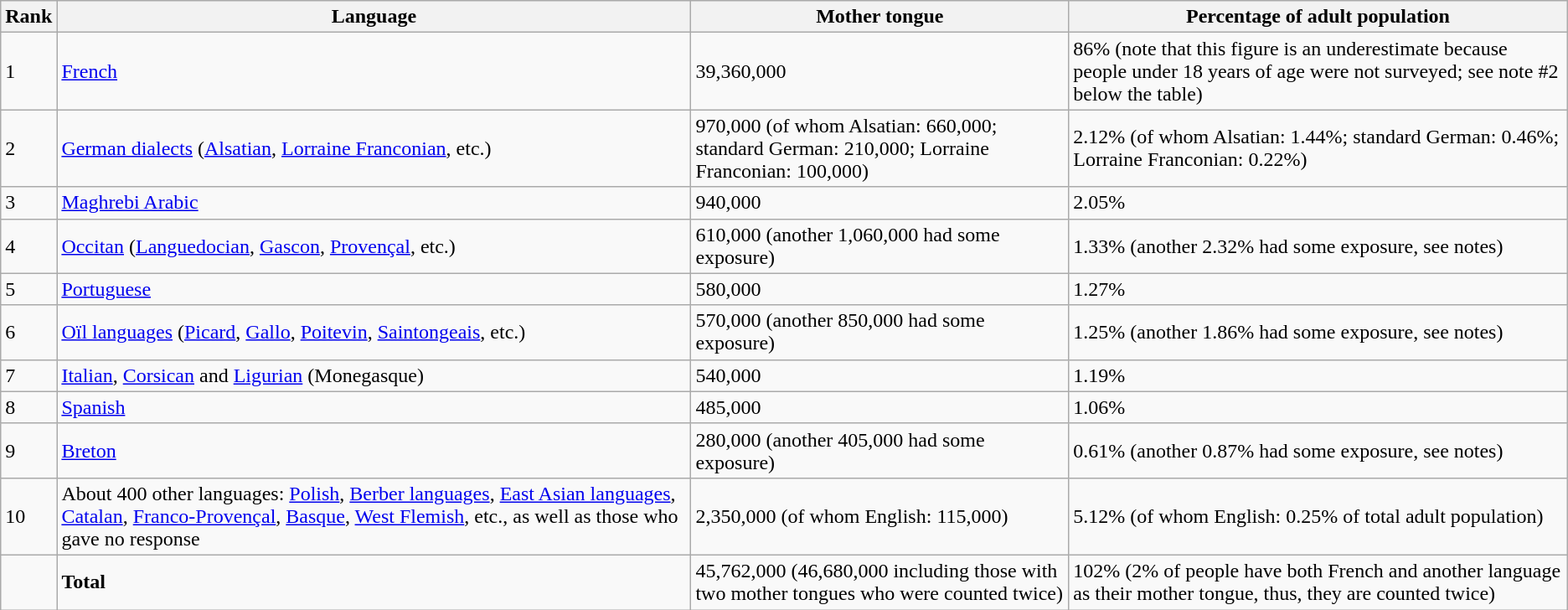<table class="wikitable">
<tr>
<th>Rank</th>
<th>Language</th>
<th>Mother tongue</th>
<th>Percentage of adult population</th>
</tr>
<tr>
<td>1</td>
<td><a href='#'>French</a></td>
<td>39,360,000</td>
<td>86% (note that this figure is an underestimate because people under 18 years of age were not surveyed; see note #2 below the table)</td>
</tr>
<tr>
<td>2</td>
<td><a href='#'>German dialects</a> (<a href='#'>Alsatian</a>, <a href='#'>Lorraine Franconian</a>, etc.)</td>
<td>970,000 (of whom Alsatian: 660,000; standard German: 210,000; Lorraine Franconian: 100,000)</td>
<td>2.12% (of whom Alsatian: 1.44%; standard German: 0.46%; Lorraine Franconian: 0.22%)</td>
</tr>
<tr>
<td>3</td>
<td><a href='#'>Maghrebi Arabic</a></td>
<td>940,000</td>
<td>2.05%</td>
</tr>
<tr>
<td>4</td>
<td><a href='#'>Occitan</a> (<a href='#'>Languedocian</a>, <a href='#'>Gascon</a>, <a href='#'>Provençal</a>, etc.)</td>
<td>610,000 (another 1,060,000 had some exposure)</td>
<td>1.33% (another 2.32% had some exposure, see notes)</td>
</tr>
<tr>
<td>5</td>
<td><a href='#'>Portuguese</a></td>
<td>580,000</td>
<td>1.27%</td>
</tr>
<tr>
<td>6</td>
<td><a href='#'>Oïl languages</a> (<a href='#'>Picard</a>, <a href='#'>Gallo</a>, <a href='#'>Poitevin</a>, <a href='#'>Saintongeais</a>, etc.)</td>
<td>570,000 (another 850,000 had some exposure)</td>
<td>1.25% (another 1.86% had some exposure, see notes)</td>
</tr>
<tr>
<td>7</td>
<td><a href='#'>Italian</a>, <a href='#'>Corsican</a> and <a href='#'>Ligurian</a> (Monegasque)</td>
<td>540,000</td>
<td>1.19%</td>
</tr>
<tr>
<td>8</td>
<td><a href='#'>Spanish</a></td>
<td>485,000</td>
<td>1.06%</td>
</tr>
<tr>
<td>9</td>
<td><a href='#'>Breton</a></td>
<td>280,000 (another 405,000 had some exposure)</td>
<td>0.61% (another 0.87% had some exposure, see notes)</td>
</tr>
<tr>
<td>10</td>
<td>About 400 other languages: <a href='#'>Polish</a>, <a href='#'>Berber languages</a>, <a href='#'>East Asian languages</a>, <a href='#'>Catalan</a>, <a href='#'>Franco-Provençal</a>, <a href='#'>Basque</a>, <a href='#'>West Flemish</a>, etc., as well as those who gave no response</td>
<td>2,350,000 (of whom English: 115,000)</td>
<td>5.12% (of whom English: 0.25% of total adult population)</td>
</tr>
<tr>
<td></td>
<td><strong>Total</strong></td>
<td>45,762,000 (46,680,000 including those with two mother tongues who were counted twice)</td>
<td>102% (2% of people have both French and another language as their mother tongue, thus, they are counted twice)</td>
</tr>
</table>
